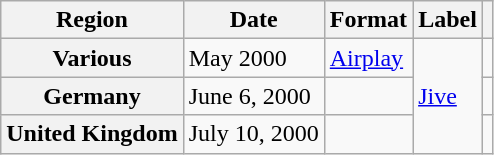<table class="wikitable plainrowheaders">
<tr>
<th scope="col">Region</th>
<th scope="col">Date</th>
<th scope="col">Format</th>
<th scope="col">Label</th>
<th scope="col"></th>
</tr>
<tr>
<th scope="row">Various</th>
<td>May 2000</td>
<td><a href='#'>Airplay</a></td>
<td rowspan="3"><a href='#'>Jive</a></td>
<td></td>
</tr>
<tr>
<th scope="row">Germany</th>
<td>June 6, 2000</td>
<td></td>
<td></td>
</tr>
<tr>
<th scope="row">United Kingdom</th>
<td>July 10, 2000</td>
<td></td>
<td></td>
</tr>
</table>
